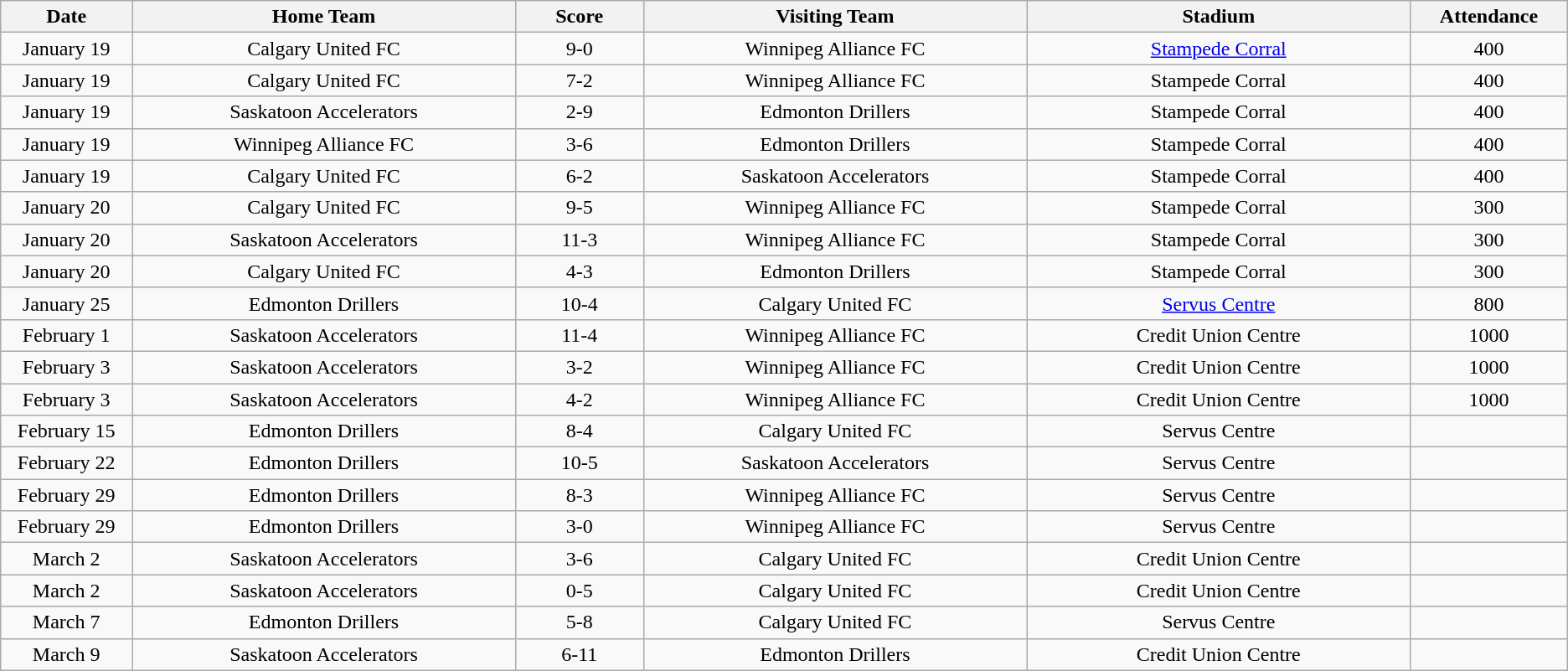<table class="wikitable" style="text-align:center;">
<tr>
<th bgcolor="#DDDDFF" width="5%">Date</th>
<th bgcolor="#DDDDFF" width="15%">Home Team</th>
<th bgcolor="#DDDDFF" width="5%">Score</th>
<th bgcolor="#DDDDFF" width="15%">Visiting Team</th>
<th bgcolor="#DDDDFF" width="15%">Stadium</th>
<th bgcolor="#DDDDFF" width="5%">Attendance</th>
</tr>
<tr>
<td>January 19</td>
<td>Calgary United FC</td>
<td>9-0</td>
<td>Winnipeg Alliance FC</td>
<td><a href='#'>Stampede Corral</a></td>
<td>400</td>
</tr>
<tr>
<td>January 19</td>
<td>Calgary United FC</td>
<td>7-2</td>
<td>Winnipeg Alliance FC</td>
<td>Stampede Corral</td>
<td>400</td>
</tr>
<tr>
<td>January 19</td>
<td>Saskatoon Accelerators</td>
<td>2-9</td>
<td>Edmonton Drillers</td>
<td>Stampede Corral</td>
<td>400</td>
</tr>
<tr>
<td>January 19</td>
<td>Winnipeg Alliance FC</td>
<td>3-6</td>
<td>Edmonton Drillers</td>
<td>Stampede Corral</td>
<td>400</td>
</tr>
<tr>
<td>January 19</td>
<td>Calgary United FC</td>
<td>6-2</td>
<td>Saskatoon Accelerators</td>
<td>Stampede Corral</td>
<td>400</td>
</tr>
<tr>
<td>January 20</td>
<td>Calgary United FC</td>
<td>9-5</td>
<td>Winnipeg Alliance FC</td>
<td>Stampede Corral</td>
<td>300</td>
</tr>
<tr>
<td>January 20</td>
<td>Saskatoon Accelerators</td>
<td>11-3</td>
<td>Winnipeg Alliance FC</td>
<td>Stampede Corral</td>
<td>300</td>
</tr>
<tr>
<td>January 20</td>
<td>Calgary United FC</td>
<td>4-3</td>
<td>Edmonton Drillers</td>
<td>Stampede Corral</td>
<td>300</td>
</tr>
<tr>
<td>January 25</td>
<td>Edmonton Drillers</td>
<td>10-4</td>
<td>Calgary United FC</td>
<td><a href='#'>Servus Centre</a></td>
<td>800</td>
</tr>
<tr>
<td>February 1</td>
<td>Saskatoon Accelerators</td>
<td>11-4</td>
<td>Winnipeg Alliance FC</td>
<td>Credit Union Centre</td>
<td>1000</td>
</tr>
<tr>
<td>February 3</td>
<td>Saskatoon Accelerators</td>
<td>3-2</td>
<td>Winnipeg Alliance FC</td>
<td>Credit Union Centre</td>
<td>1000</td>
</tr>
<tr>
<td>February 3</td>
<td>Saskatoon Accelerators</td>
<td>4-2</td>
<td>Winnipeg Alliance FC</td>
<td>Credit Union Centre</td>
<td>1000</td>
</tr>
<tr>
<td>February 15</td>
<td>Edmonton Drillers</td>
<td>8-4</td>
<td>Calgary United FC</td>
<td>Servus Centre</td>
<td></td>
</tr>
<tr>
<td>February 22</td>
<td>Edmonton Drillers</td>
<td>10-5</td>
<td>Saskatoon Accelerators</td>
<td>Servus Centre</td>
<td></td>
</tr>
<tr>
<td>February 29</td>
<td>Edmonton Drillers</td>
<td>8-3</td>
<td>Winnipeg Alliance FC</td>
<td>Servus Centre</td>
<td></td>
</tr>
<tr>
<td>February 29</td>
<td>Edmonton Drillers</td>
<td>3-0</td>
<td>Winnipeg Alliance FC</td>
<td>Servus Centre</td>
<td></td>
</tr>
<tr>
<td>March 2</td>
<td>Saskatoon Accelerators</td>
<td>3-6</td>
<td>Calgary United FC</td>
<td>Credit Union Centre</td>
<td></td>
</tr>
<tr>
<td>March 2</td>
<td>Saskatoon Accelerators</td>
<td>0-5</td>
<td>Calgary United FC</td>
<td>Credit Union Centre</td>
<td></td>
</tr>
<tr>
<td>March 7</td>
<td>Edmonton Drillers</td>
<td>5-8</td>
<td>Calgary United FC</td>
<td>Servus Centre</td>
<td></td>
</tr>
<tr>
<td>March 9</td>
<td>Saskatoon Accelerators</td>
<td>6-11</td>
<td>Edmonton Drillers</td>
<td>Credit Union Centre</td>
<td></td>
</tr>
</table>
